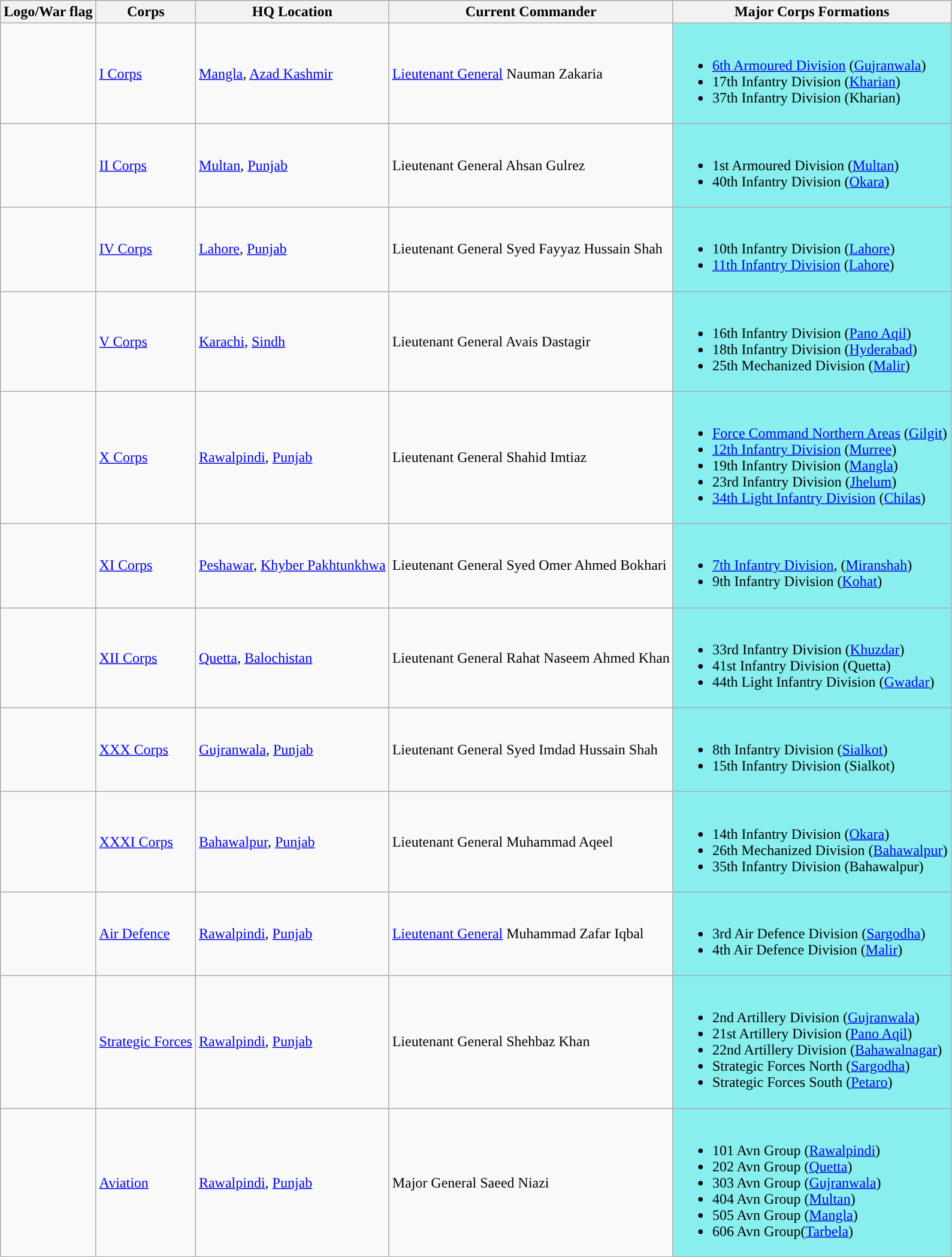<table class="wikitable">
<tr>
<th>Logo/War flag</th>
<th>Corps</th>
<th>HQ Location</th>
<th>Current Commander</th>
<th>Major Corps Formations</th>
</tr>
<tr>
<td></td>
<td><a href='#'>I Corps</a></td>
<td><a href='#'>Mangla</a>, <a href='#'>Azad Kashmir</a></td>
<td><a href='#'>Lieutenant General</a> Nauman Zakaria</td>
<td style="background:#88EEEE;"><br><ul><li><a href='#'>6th Armoured Division</a> (<a href='#'>Gujranwala</a>)</li><li>17th Infantry Division (<a href='#'>Kharian</a>)</li><li>37th Infantry Division (Kharian)</li></ul></td>
</tr>
<tr>
<td></td>
<td><a href='#'>II Corps</a></td>
<td><a href='#'>Multan</a>, <a href='#'>Punjab</a></td>
<td>Lieutenant General Ahsan Gulrez</td>
<td style="background:#88EEEE;"><br><ul><li>1st Armoured Division (<a href='#'>Multan</a>)</li><li>40th Infantry Division (<a href='#'>Okara</a>)</li></ul></td>
</tr>
<tr>
<td></td>
<td><a href='#'>IV Corps</a></td>
<td><a href='#'>Lahore</a>, <a href='#'>Punjab</a></td>
<td>Lieutenant General Syed Fayyaz Hussain Shah</td>
<td style="background:#88EEEE;"><br><ul><li>10th Infantry Division (<a href='#'>Lahore</a>)</li><li><a href='#'>11th Infantry Division</a> (<a href='#'>Lahore</a>)</li></ul></td>
</tr>
<tr>
<td></td>
<td><a href='#'>V Corps</a></td>
<td><a href='#'>Karachi</a>, <a href='#'>Sindh</a></td>
<td>Lieutenant General Avais Dastagir</td>
<td style="background:#88EEEE;"><br><ul><li>16th Infantry Division (<a href='#'>Pano Aqil</a>)</li><li>18th Infantry Division (<a href='#'>Hyderabad</a>)</li><li>25th Mechanized Division (<a href='#'>Malir</a>)</li></ul></td>
</tr>
<tr>
<td></td>
<td><a href='#'>X Corps</a></td>
<td><a href='#'>Rawalpindi</a>, <a href='#'>Punjab</a></td>
<td>Lieutenant General Shahid Imtiaz</td>
<td style="background:#88EEEE;"><br><ul><li><a href='#'>Force Command Northern Areas</a> (<a href='#'>Gilgit</a>)</li><li><a href='#'>12th Infantry Division</a> (<a href='#'>Murree</a>)</li><li>19th Infantry Division (<a href='#'>Mangla</a>)</li><li>23rd Infantry Division (<a href='#'>Jhelum</a>)</li><li><a href='#'>34th Light Infantry Division</a> (<a href='#'>Chilas</a>)</li></ul></td>
</tr>
<tr>
<td></td>
<td><a href='#'>XI Corps</a></td>
<td><a href='#'>Peshawar</a>, <a href='#'>Khyber Pakhtunkhwa</a></td>
<td>Lieutenant General Syed Omer Ahmed Bokhari</td>
<td style="background:#88EEEE;"><br><ul><li><a href='#'>7th Infantry Division</a>, (<a href='#'>Miranshah</a>)</li><li>9th Infantry Division (<a href='#'>Kohat</a>)</li></ul></td>
</tr>
<tr>
<td></td>
<td><a href='#'>XII Corps</a></td>
<td><a href='#'>Quetta</a>, <a href='#'>Balochistan</a></td>
<td>Lieutenant General Rahat Naseem Ahmed Khan</td>
<td style="background:#88EEEE;"><br><ul><li>33rd Infantry Division (<a href='#'>Khuzdar</a>)</li><li>41st Infantry Division (Quetta)</li><li>44th Light Infantry Division (<a href='#'>Gwadar</a>)</li></ul></td>
</tr>
<tr>
<td></td>
<td><a href='#'>XXX Corps</a></td>
<td><a href='#'>Gujranwala</a>, <a href='#'>Punjab</a></td>
<td>Lieutenant General Syed Imdad Hussain Shah</td>
<td style="background:#88EEEE;"><br><ul><li>8th Infantry Division (<a href='#'>Sialkot</a>)</li><li>15th Infantry Division (Sialkot)</li></ul></td>
</tr>
<tr>
<td></td>
<td><a href='#'>XXXI Corps</a></td>
<td><a href='#'>Bahawalpur</a>, <a href='#'>Punjab</a></td>
<td>Lieutenant General Muhammad Aqeel</td>
<td style="background:#88EEEE;"><br><ul><li>14th Infantry Division (<a href='#'>Okara</a>)</li><li>26th Mechanized Division (<a href='#'>Bahawalpur</a>)</li><li>35th Infantry Division (Bahawalpur)</li></ul></td>
</tr>
<tr>
<td></td>
<td><a href='#'>Air Defence</a></td>
<td><a href='#'>Rawalpindi</a>, <a href='#'>Punjab</a></td>
<td><a href='#'>Lieutenant General</a>  Muhammad Zafar Iqbal</td>
<td style="background:#88EEEE;"><br><ul><li>3rd Air Defence Division (<a href='#'>Sargodha</a>)</li><li>4th Air Defence Division (<a href='#'>Malir</a>)</li></ul></td>
</tr>
<tr>
<td></td>
<td><a href='#'>Strategic Forces</a></td>
<td><a href='#'>Rawalpindi</a>, <a href='#'>Punjab</a></td>
<td>Lieutenant General Shehbaz Khan</td>
<td style="background:#88EEEE;"><br><ul><li>2nd Artillery Division (<a href='#'>Gujranwala</a>)</li><li>21st Artillery Division (<a href='#'>Pano Aqil</a>)</li><li>22nd Artillery Division (<a href='#'>Bahawalnagar</a>)</li><li>Strategic Forces North (<a href='#'>Sargodha</a>)</li><li>Strategic Forces South (<a href='#'>Petaro</a>)</li></ul></td>
</tr>
<tr>
<td></td>
<td><a href='#'>Aviation</a></td>
<td><a href='#'>Rawalpindi</a>, <a href='#'>Punjab</a></td>
<td>Major General Saeed Niazi</td>
<td style="background:#88EEEE;"><br><ul><li>101 Avn Group (<a href='#'>Rawalpindi</a>)</li><li>202 Avn Group (<a href='#'>Quetta</a>)</li><li>303 Avn Group (<a href='#'>Gujranwala</a>)</li><li>404 Avn Group (<a href='#'>Multan</a>)</li><li>505 Avn Group (<a href='#'>Mangla</a>)</li><li>606 Avn Group(<a href='#'>Tarbela</a>)</li></ul></td>
</tr>
</table>
